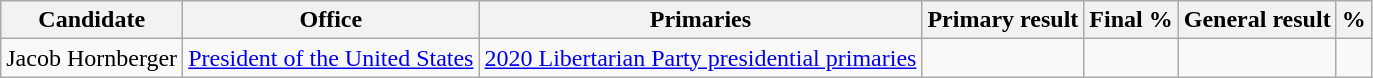<table class="wikitable sortable">
<tr>
<th bgcolor="teal"><span>Candidate</span></th>
<th bgcolor="teal"><span>Office</span></th>
<th bgcolor="teal"><span>Primaries</span></th>
<th bgcolor="teal"><span>Primary result</span></th>
<th bgcolor="teal">Final %</th>
<th bgcolor="teal"><span>General result</span></th>
<th bgcolor="teal"><span><abbr>%</abbr></span></th>
</tr>
<tr style="text-align:center;">
<td>Jacob Hornberger</td>
<td><a href='#'>President of the United States</a></td>
<td><a href='#'>2020 Libertarian Party presidential primaries</a></td>
<td></td>
<td></td>
<td></td>
<td></td>
</tr>
</table>
